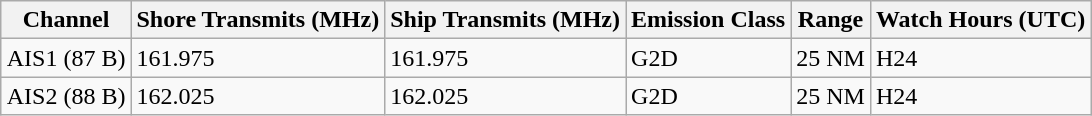<table class="wikitable collapsible collapsed" style="margin: 1em auto 1em auto">
<tr>
<th>Channel</th>
<th>Shore Transmits (MHz)</th>
<th>Ship Transmits (MHz)</th>
<th>Emission Class</th>
<th>Range</th>
<th>Watch Hours (UTC)</th>
</tr>
<tr>
<td>AIS1 (87 B)</td>
<td>161.975</td>
<td>161.975</td>
<td>G2D</td>
<td>25 NM</td>
<td>H24</td>
</tr>
<tr>
<td>AIS2 (88 B)</td>
<td>162.025</td>
<td>162.025</td>
<td>G2D</td>
<td>25 NM</td>
<td>H24</td>
</tr>
</table>
